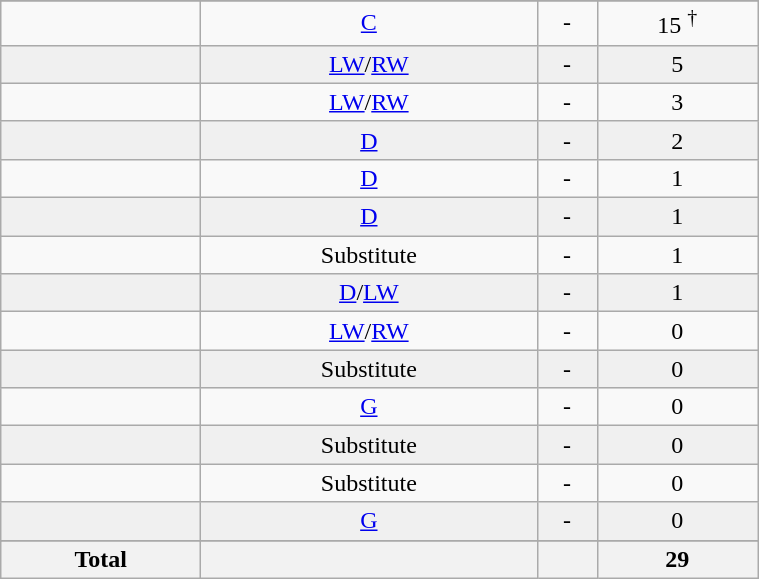<table class="wikitable sortable" width ="40%">
<tr align="center">
</tr>
<tr align="center" bgcolor="">
<td></td>
<td><a href='#'>C</a></td>
<td>-</td>
<td>15 <sup>†</sup></td>
</tr>
<tr align="center" bgcolor="f0f0f0">
<td></td>
<td><a href='#'>LW</a>/<a href='#'>RW</a></td>
<td>-</td>
<td>5</td>
</tr>
<tr align="center" bgcolor="">
<td></td>
<td><a href='#'>LW</a>/<a href='#'>RW</a></td>
<td>-</td>
<td>3</td>
</tr>
<tr align="center" bgcolor="f0f0f0">
<td></td>
<td><a href='#'>D</a></td>
<td>-</td>
<td>2</td>
</tr>
<tr align="center" bgcolor="">
<td></td>
<td><a href='#'>D</a></td>
<td>-</td>
<td>1</td>
</tr>
<tr align="center" bgcolor="f0f0f0">
<td></td>
<td><a href='#'>D</a></td>
<td>-</td>
<td>1</td>
</tr>
<tr align="center" bgcolor="">
<td></td>
<td>Substitute</td>
<td>-</td>
<td>1</td>
</tr>
<tr align="center" bgcolor="f0f0f0">
<td></td>
<td><a href='#'>D</a>/<a href='#'>LW</a></td>
<td>-</td>
<td>1</td>
</tr>
<tr align="center" bgcolor="">
<td></td>
<td><a href='#'>LW</a>/<a href='#'>RW</a></td>
<td>-</td>
<td>0</td>
</tr>
<tr align="center" bgcolor="f0f0f0">
<td></td>
<td>Substitute</td>
<td>-</td>
<td>0</td>
</tr>
<tr align="center" bgcolor="">
<td></td>
<td><a href='#'>G</a></td>
<td>-</td>
<td>0</td>
</tr>
<tr align="center" bgcolor="f0f0f0">
<td></td>
<td>Substitute</td>
<td>-</td>
<td>0</td>
</tr>
<tr align="center" bgcolor="">
<td></td>
<td>Substitute</td>
<td>-</td>
<td>0</td>
</tr>
<tr align="center" bgcolor="f0f0f0">
<td></td>
<td><a href='#'>G</a></td>
<td>-</td>
<td>0</td>
</tr>
<tr align="center" bgcolor="">
</tr>
<tr>
<th>Total</th>
<th></th>
<th></th>
<th>29</th>
</tr>
</table>
